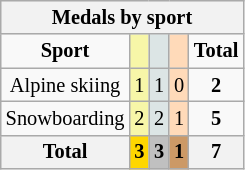<table class="wikitable" style="font-size:85%">
<tr style="background:#efefef;">
<th colspan=5><strong>Medals by sport</strong></th>
</tr>
<tr align=center>
<td><strong>Sport</strong></td>
<td bgcolor=#f7f6a8></td>
<td bgcolor=#dce5e5></td>
<td bgcolor=#ffdab9></td>
<td><strong>Total</strong></td>
</tr>
<tr align=center>
<td>Alpine skiing</td>
<td style="background:#F7F6A8;">1</td>
<td style="background:#DCE5E5;">1</td>
<td style="background:#FFDAB9;">0</td>
<td><strong>2</strong></td>
</tr>
<tr align=center>
<td>Snowboarding</td>
<td style="background:#F7F6A8;">2</td>
<td style="background:#DCE5E5;">2</td>
<td style="background:#FFDAB9;">1</td>
<td><strong>5</strong></td>
</tr>
<tr align=center>
<th><strong>Total</strong></th>
<th style="background:gold;"><strong>3</strong></th>
<th style="background:silver;"><strong>3</strong></th>
<th style="background:#c96;"><strong>1</strong></th>
<th><strong>7</strong></th>
</tr>
</table>
